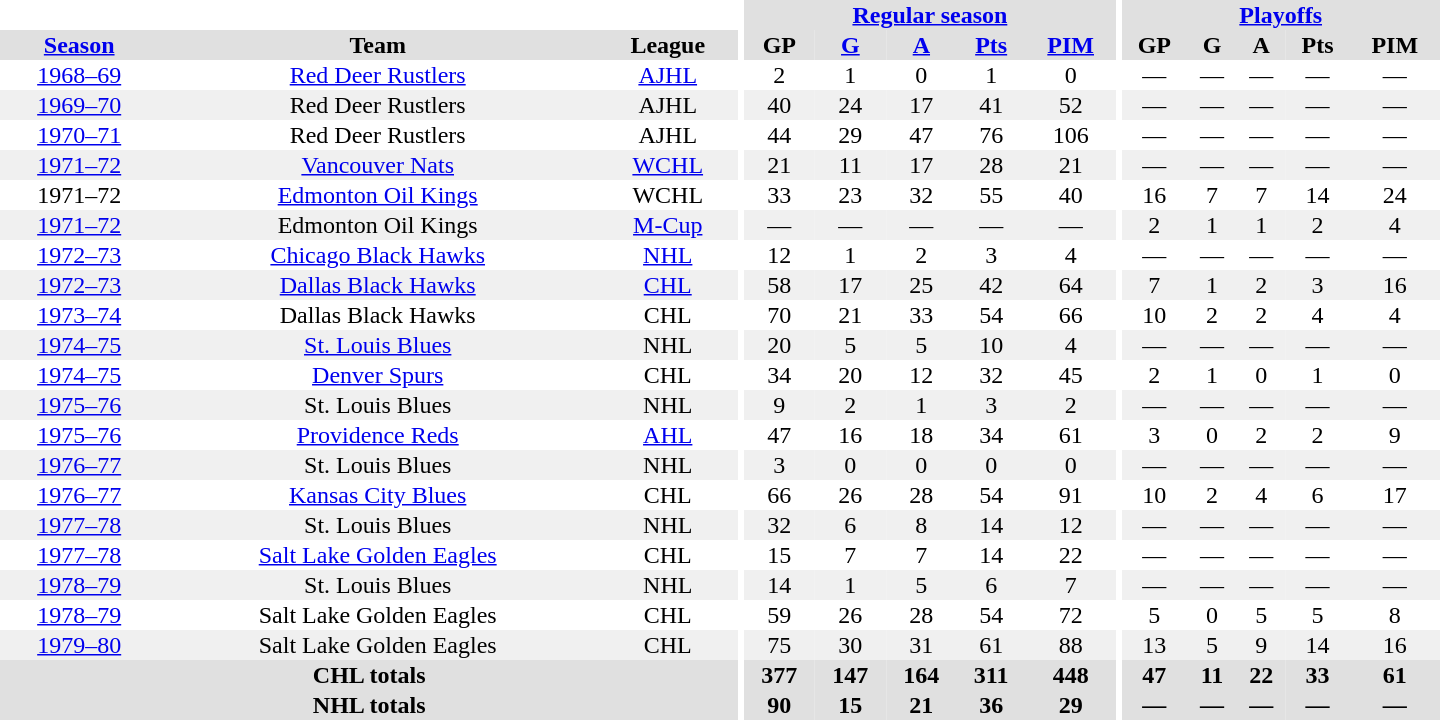<table border="0" cellpadding="1" cellspacing="0" style="text-align:center; width:60em">
<tr bgcolor="#e0e0e0">
<th colspan="3" bgcolor="#ffffff"></th>
<th rowspan="100" bgcolor="#ffffff"></th>
<th colspan="5"><a href='#'>Regular season</a></th>
<th rowspan="100" bgcolor="#ffffff"></th>
<th colspan="5"><a href='#'>Playoffs</a></th>
</tr>
<tr bgcolor="#e0e0e0">
<th><a href='#'>Season</a></th>
<th>Team</th>
<th>League</th>
<th>GP</th>
<th><a href='#'>G</a></th>
<th><a href='#'>A</a></th>
<th><a href='#'>Pts</a></th>
<th><a href='#'>PIM</a></th>
<th>GP</th>
<th>G</th>
<th>A</th>
<th>Pts</th>
<th>PIM</th>
</tr>
<tr>
<td><a href='#'>1968–69</a></td>
<td><a href='#'>Red Deer Rustlers</a></td>
<td><a href='#'>AJHL</a></td>
<td>2</td>
<td>1</td>
<td>0</td>
<td>1</td>
<td>0</td>
<td>—</td>
<td>—</td>
<td>—</td>
<td>—</td>
<td>—</td>
</tr>
<tr bgcolor="#f0f0f0">
<td><a href='#'>1969–70</a></td>
<td>Red Deer Rustlers</td>
<td>AJHL</td>
<td>40</td>
<td>24</td>
<td>17</td>
<td>41</td>
<td>52</td>
<td>—</td>
<td>—</td>
<td>—</td>
<td>—</td>
<td>—</td>
</tr>
<tr>
<td><a href='#'>1970–71</a></td>
<td>Red Deer Rustlers</td>
<td>AJHL</td>
<td>44</td>
<td>29</td>
<td>47</td>
<td>76</td>
<td>106</td>
<td>—</td>
<td>—</td>
<td>—</td>
<td>—</td>
<td>—</td>
</tr>
<tr bgcolor="#f0f0f0">
<td><a href='#'>1971–72</a></td>
<td><a href='#'>Vancouver Nats</a></td>
<td><a href='#'>WCHL</a></td>
<td>21</td>
<td>11</td>
<td>17</td>
<td>28</td>
<td>21</td>
<td>—</td>
<td>—</td>
<td>—</td>
<td>—</td>
<td>—</td>
</tr>
<tr>
<td>1971–72</td>
<td><a href='#'>Edmonton Oil Kings</a></td>
<td>WCHL</td>
<td>33</td>
<td>23</td>
<td>32</td>
<td>55</td>
<td>40</td>
<td>16</td>
<td>7</td>
<td>7</td>
<td>14</td>
<td>24</td>
</tr>
<tr bgcolor="#f0f0f0">
<td><a href='#'>1971–72</a></td>
<td>Edmonton Oil Kings</td>
<td><a href='#'>M-Cup</a></td>
<td>—</td>
<td>—</td>
<td>—</td>
<td>—</td>
<td>—</td>
<td>2</td>
<td>1</td>
<td>1</td>
<td>2</td>
<td>4</td>
</tr>
<tr>
<td><a href='#'>1972–73</a></td>
<td><a href='#'>Chicago Black Hawks</a></td>
<td><a href='#'>NHL</a></td>
<td>12</td>
<td>1</td>
<td>2</td>
<td>3</td>
<td>4</td>
<td>—</td>
<td>—</td>
<td>—</td>
<td>—</td>
<td>—</td>
</tr>
<tr bgcolor="#f0f0f0">
<td><a href='#'>1972–73</a></td>
<td><a href='#'>Dallas Black Hawks</a></td>
<td><a href='#'>CHL</a></td>
<td>58</td>
<td>17</td>
<td>25</td>
<td>42</td>
<td>64</td>
<td>7</td>
<td>1</td>
<td>2</td>
<td>3</td>
<td>16</td>
</tr>
<tr>
<td><a href='#'>1973–74</a></td>
<td>Dallas Black Hawks</td>
<td>CHL</td>
<td>70</td>
<td>21</td>
<td>33</td>
<td>54</td>
<td>66</td>
<td>10</td>
<td>2</td>
<td>2</td>
<td>4</td>
<td>4</td>
</tr>
<tr bgcolor="#f0f0f0">
<td><a href='#'>1974–75</a></td>
<td><a href='#'>St. Louis Blues</a></td>
<td>NHL</td>
<td>20</td>
<td>5</td>
<td>5</td>
<td>10</td>
<td>4</td>
<td>—</td>
<td>—</td>
<td>—</td>
<td>—</td>
<td>—</td>
</tr>
<tr>
<td><a href='#'>1974–75</a></td>
<td><a href='#'>Denver Spurs</a></td>
<td>CHL</td>
<td>34</td>
<td>20</td>
<td>12</td>
<td>32</td>
<td>45</td>
<td>2</td>
<td>1</td>
<td>0</td>
<td>1</td>
<td>0</td>
</tr>
<tr bgcolor="#f0f0f0">
<td><a href='#'>1975–76</a></td>
<td>St. Louis Blues</td>
<td>NHL</td>
<td>9</td>
<td>2</td>
<td>1</td>
<td>3</td>
<td>2</td>
<td>—</td>
<td>—</td>
<td>—</td>
<td>—</td>
<td>—</td>
</tr>
<tr>
<td><a href='#'>1975–76</a></td>
<td><a href='#'>Providence Reds</a></td>
<td><a href='#'>AHL</a></td>
<td>47</td>
<td>16</td>
<td>18</td>
<td>34</td>
<td>61</td>
<td>3</td>
<td>0</td>
<td>2</td>
<td>2</td>
<td>9</td>
</tr>
<tr bgcolor="#f0f0f0">
<td><a href='#'>1976–77</a></td>
<td>St. Louis Blues</td>
<td>NHL</td>
<td>3</td>
<td>0</td>
<td>0</td>
<td>0</td>
<td>0</td>
<td>—</td>
<td>—</td>
<td>—</td>
<td>—</td>
<td>—</td>
</tr>
<tr>
<td><a href='#'>1976–77</a></td>
<td><a href='#'>Kansas City Blues</a></td>
<td>CHL</td>
<td>66</td>
<td>26</td>
<td>28</td>
<td>54</td>
<td>91</td>
<td>10</td>
<td>2</td>
<td>4</td>
<td>6</td>
<td>17</td>
</tr>
<tr bgcolor="#f0f0f0">
<td><a href='#'>1977–78</a></td>
<td>St. Louis Blues</td>
<td>NHL</td>
<td>32</td>
<td>6</td>
<td>8</td>
<td>14</td>
<td>12</td>
<td>—</td>
<td>—</td>
<td>—</td>
<td>—</td>
<td>—</td>
</tr>
<tr>
<td><a href='#'>1977–78</a></td>
<td><a href='#'>Salt Lake Golden Eagles</a></td>
<td>CHL</td>
<td>15</td>
<td>7</td>
<td>7</td>
<td>14</td>
<td>22</td>
<td>—</td>
<td>—</td>
<td>—</td>
<td>—</td>
<td>—</td>
</tr>
<tr bgcolor="#f0f0f0">
<td><a href='#'>1978–79</a></td>
<td>St. Louis Blues</td>
<td>NHL</td>
<td>14</td>
<td>1</td>
<td>5</td>
<td>6</td>
<td>7</td>
<td>—</td>
<td>—</td>
<td>—</td>
<td>—</td>
<td>—</td>
</tr>
<tr>
<td><a href='#'>1978–79</a></td>
<td>Salt Lake Golden Eagles</td>
<td>CHL</td>
<td>59</td>
<td>26</td>
<td>28</td>
<td>54</td>
<td>72</td>
<td>5</td>
<td>0</td>
<td>5</td>
<td>5</td>
<td>8</td>
</tr>
<tr bgcolor="#f0f0f0">
<td><a href='#'>1979–80</a></td>
<td>Salt Lake Golden Eagles</td>
<td>CHL</td>
<td>75</td>
<td>30</td>
<td>31</td>
<td>61</td>
<td>88</td>
<td>13</td>
<td>5</td>
<td>9</td>
<td>14</td>
<td>16</td>
</tr>
<tr bgcolor="#e0e0e0">
<th colspan="3">CHL totals</th>
<th>377</th>
<th>147</th>
<th>164</th>
<th>311</th>
<th>448</th>
<th>47</th>
<th>11</th>
<th>22</th>
<th>33</th>
<th>61</th>
</tr>
<tr bgcolor="#e0e0e0">
<th colspan="3">NHL totals</th>
<th>90</th>
<th>15</th>
<th>21</th>
<th>36</th>
<th>29</th>
<th>—</th>
<th>—</th>
<th>—</th>
<th>—</th>
<th>—</th>
</tr>
</table>
